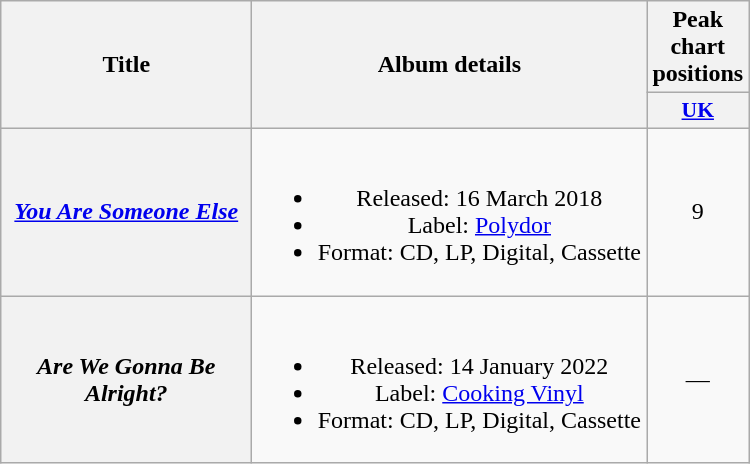<table class="wikitable plainrowheaders" style="text-align:center;" border="1"|>
<tr>
<th scope="col" rowspan="2" style="width:10em;">Title</th>
<th scope="col" rowspan="2" style="width:16em;">Album details</th>
<th colspan="1">Peak chart positions</th>
</tr>
<tr>
<th scope="col" style="width:3em;font-size:90%;"><a href='#'>UK</a></th>
</tr>
<tr>
<th scope="row"><em><a href='#'>You Are Someone Else</a></em></th>
<td><br><ul><li>Released: 16 March 2018</li><li>Label: <a href='#'>Polydor</a></li><li>Format: CD, LP, Digital, Cassette</li></ul></td>
<td>9</td>
</tr>
<tr>
<th scope="row"><em>Are We Gonna Be Alright?</em></th>
<td><br><ul><li>Released: 14 January 2022</li><li>Label: <a href='#'>Cooking Vinyl</a></li><li>Format: CD, LP, Digital, Cassette</li></ul></td>
<td>—</td>
</tr>
</table>
